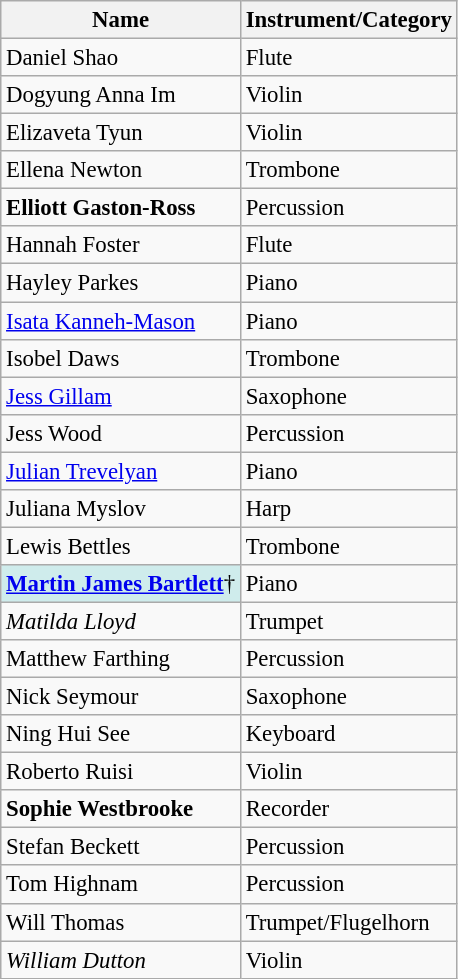<table class="wikitable sortable" style="font-size: 95%">
<tr>
<th>Name</th>
<th>Instrument/Category</th>
</tr>
<tr>
<td>Daniel Shao</td>
<td>Flute</td>
</tr>
<tr>
<td>Dogyung Anna Im</td>
<td>Violin</td>
</tr>
<tr>
<td>Elizaveta Tyun</td>
<td>Violin</td>
</tr>
<tr>
<td>Ellena Newton</td>
<td>Trombone</td>
</tr>
<tr>
<td><strong>Elliott Gaston-Ross</strong></td>
<td>Percussion</td>
</tr>
<tr>
<td>Hannah Foster</td>
<td>Flute</td>
</tr>
<tr>
<td>Hayley Parkes</td>
<td>Piano</td>
</tr>
<tr>
<td><a href='#'>Isata Kanneh-Mason</a></td>
<td>Piano</td>
</tr>
<tr>
<td>Isobel Daws</td>
<td>Trombone</td>
</tr>
<tr>
<td><a href='#'>Jess Gillam</a></td>
<td>Saxophone</td>
</tr>
<tr>
<td>Jess Wood</td>
<td>Percussion</td>
</tr>
<tr>
<td><a href='#'>Julian Trevelyan</a></td>
<td>Piano</td>
</tr>
<tr>
<td>Juliana Myslov</td>
<td>Harp</td>
</tr>
<tr>
<td>Lewis Bettles</td>
<td>Trombone</td>
</tr>
<tr>
<td bgcolor="#CFECEC"><strong><a href='#'>Martin James Bartlett</a></strong>†</td>
<td>Piano</td>
</tr>
<tr>
<td><em>Matilda Lloyd</em></td>
<td>Trumpet</td>
</tr>
<tr>
<td>Matthew Farthing</td>
<td>Percussion</td>
</tr>
<tr>
<td>Nick Seymour</td>
<td>Saxophone</td>
</tr>
<tr>
<td>Ning Hui See</td>
<td>Keyboard</td>
</tr>
<tr>
<td>Roberto Ruisi</td>
<td>Violin</td>
</tr>
<tr>
<td><strong>Sophie Westbrooke</strong></td>
<td>Recorder</td>
</tr>
<tr>
<td>Stefan Beckett</td>
<td>Percussion</td>
</tr>
<tr>
<td>Tom Highnam</td>
<td>Percussion</td>
</tr>
<tr>
<td>Will Thomas</td>
<td>Trumpet/Flugelhorn</td>
</tr>
<tr>
<td><em>William Dutton</em></td>
<td>Violin</td>
</tr>
</table>
